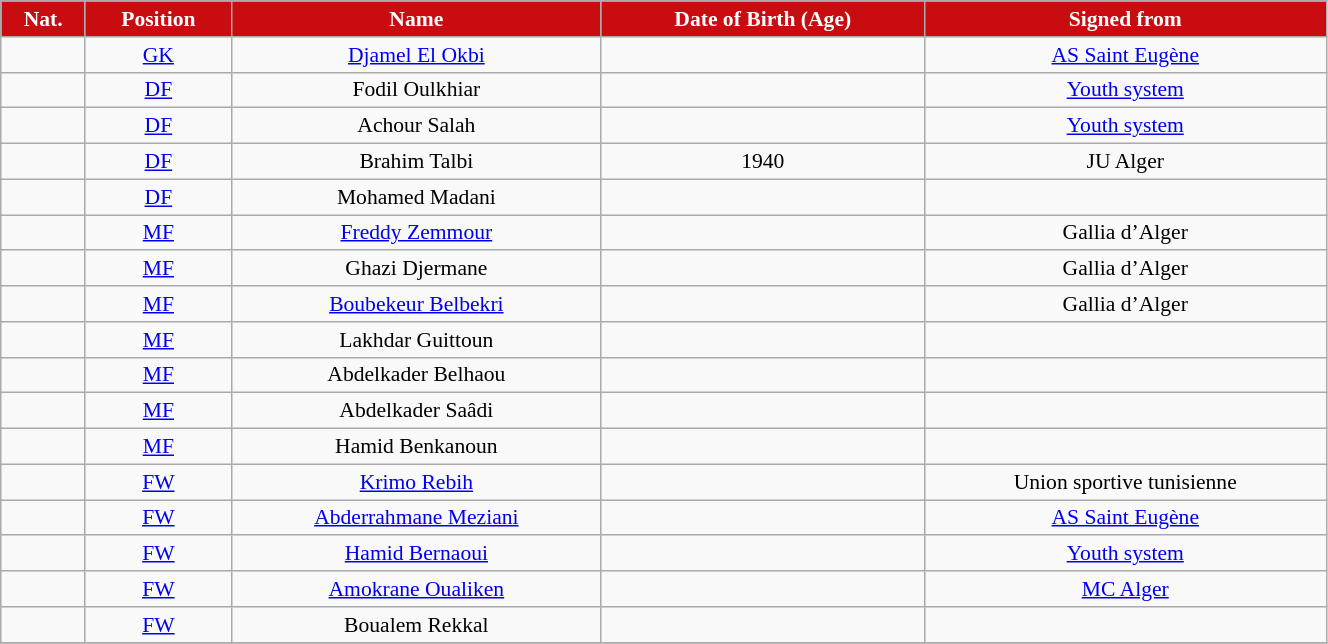<table class="wikitable" style="text-align:center; font-size:90%; width:70%">
<tr>
<th style="background:#c90c0f; color:white; text-align:center;">Nat.</th>
<th style="background:#c90c0f; color:white; text-align:center;">Position</th>
<th style="background:#c90c0f; color:white; text-align:center;">Name</th>
<th style="background:#c90c0f; color:white; text-align:center;">Date of Birth (Age)</th>
<th style="background:#c90c0f; color:white; text-align:center;">Signed from</th>
</tr>
<tr>
<td></td>
<td><a href='#'>GK</a></td>
<td><a href='#'>Djamel El Okbi</a></td>
<td></td>
<td> <a href='#'>AS Saint Eugène</a></td>
</tr>
<tr>
<td></td>
<td><a href='#'>DF</a></td>
<td>Fodil Oulkhiar</td>
<td></td>
<td><a href='#'>Youth system</a></td>
</tr>
<tr>
<td></td>
<td><a href='#'>DF</a></td>
<td>Achour Salah</td>
<td></td>
<td><a href='#'>Youth system</a></td>
</tr>
<tr>
<td></td>
<td><a href='#'>DF</a></td>
<td>Brahim Talbi</td>
<td>1940</td>
<td> JU Alger</td>
</tr>
<tr>
<td></td>
<td><a href='#'>DF</a></td>
<td>Mohamed Madani</td>
<td></td>
<td></td>
</tr>
<tr>
<td></td>
<td><a href='#'>MF</a></td>
<td><a href='#'>Freddy Zemmour</a></td>
<td></td>
<td> Gallia d’Alger</td>
</tr>
<tr>
<td></td>
<td><a href='#'>MF</a></td>
<td>Ghazi Djermane</td>
<td></td>
<td> Gallia d’Alger</td>
</tr>
<tr>
<td></td>
<td><a href='#'>MF</a></td>
<td><a href='#'>Boubekeur Belbekri</a></td>
<td></td>
<td> Gallia d’Alger</td>
</tr>
<tr>
<td></td>
<td><a href='#'>MF</a></td>
<td>Lakhdar Guittoun</td>
<td></td>
<td></td>
</tr>
<tr>
<td></td>
<td><a href='#'>MF</a></td>
<td>Abdelkader Belhaou</td>
<td></td>
<td></td>
</tr>
<tr>
<td></td>
<td><a href='#'>MF</a></td>
<td>Abdelkader Saâdi</td>
<td></td>
<td></td>
</tr>
<tr>
<td></td>
<td><a href='#'>MF</a></td>
<td>Hamid Benkanoun</td>
<td></td>
<td></td>
</tr>
<tr>
<td></td>
<td><a href='#'>FW</a></td>
<td><a href='#'>Krimo Rebih</a></td>
<td></td>
<td> Union sportive tunisienne</td>
</tr>
<tr>
<td></td>
<td><a href='#'>FW</a></td>
<td><a href='#'>Abderrahmane Meziani</a></td>
<td></td>
<td> <a href='#'>AS Saint Eugène</a></td>
</tr>
<tr>
<td></td>
<td><a href='#'>FW</a></td>
<td><a href='#'>Hamid Bernaoui</a></td>
<td></td>
<td><a href='#'>Youth system</a></td>
</tr>
<tr>
<td></td>
<td><a href='#'>FW</a></td>
<td><a href='#'>Amokrane Oualiken</a></td>
<td></td>
<td> <a href='#'>MC Alger</a></td>
</tr>
<tr>
<td></td>
<td><a href='#'>FW</a></td>
<td>Boualem Rekkal</td>
<td></td>
<td></td>
</tr>
<tr>
</tr>
</table>
